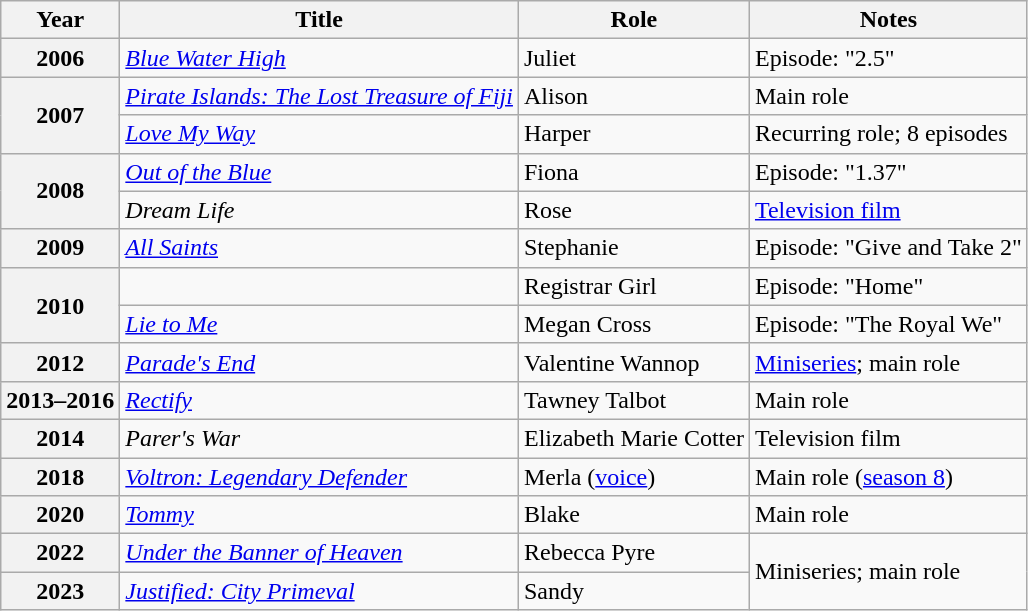<table class="wikitable plainrowheaders sortable">
<tr>
<th scope="col">Year</th>
<th scope="col">Title</th>
<th scope="col">Role</th>
<th scope="col" class="unsortable">Notes</th>
</tr>
<tr>
<th scope="row">2006</th>
<td><em><a href='#'>Blue Water High</a></em></td>
<td>Juliet</td>
<td>Episode: "2.5"</td>
</tr>
<tr>
<th rowspan=2 ! scope="row">2007</th>
<td><em><a href='#'>Pirate Islands: The Lost Treasure of Fiji</a></em></td>
<td>Alison</td>
<td>Main role</td>
</tr>
<tr>
<td><em><a href='#'>Love My Way</a></em></td>
<td>Harper</td>
<td>Recurring role; 8 episodes</td>
</tr>
<tr>
<th rowspan=2 ! scope="row">2008</th>
<td><em><a href='#'>Out of the Blue</a></em></td>
<td>Fiona</td>
<td>Episode: "1.37"</td>
</tr>
<tr>
<td><em>Dream Life</em></td>
<td>Rose</td>
<td><a href='#'>Television film</a></td>
</tr>
<tr>
<th scope="row">2009</th>
<td><em><a href='#'>All Saints</a></em></td>
<td>Stephanie</td>
<td>Episode: "Give and Take 2"</td>
</tr>
<tr>
<th rowspan=2 ! scope="row">2010</th>
<td><em></em></td>
<td>Registrar Girl</td>
<td>Episode: "Home"</td>
</tr>
<tr>
<td><em><a href='#'>Lie to Me</a></em></td>
<td>Megan Cross</td>
<td>Episode: "The Royal We"</td>
</tr>
<tr>
<th scope="row">2012</th>
<td><em><a href='#'>Parade's End</a></em></td>
<td>Valentine Wannop</td>
<td><a href='#'>Miniseries</a>; main role</td>
</tr>
<tr>
<th scope="row">2013–2016</th>
<td><em><a href='#'>Rectify</a></em></td>
<td>Tawney Talbot</td>
<td>Main role</td>
</tr>
<tr>
<th scope="row">2014</th>
<td><em>Parer's War</em></td>
<td>Elizabeth Marie Cotter</td>
<td>Television film</td>
</tr>
<tr>
<th scope="row">2018</th>
<td><em><a href='#'>Voltron: Legendary Defender</a></em></td>
<td>Merla (<a href='#'>voice</a>)</td>
<td>Main role (<a href='#'>season 8</a>)</td>
</tr>
<tr>
<th scope="row">2020</th>
<td><em><a href='#'>Tommy</a></em></td>
<td>Blake</td>
<td>Main role</td>
</tr>
<tr>
<th scope="row">2022</th>
<td><em><a href='#'>Under the Banner of Heaven</a></em></td>
<td>Rebecca Pyre</td>
<td rowspan="2">Miniseries; main role</td>
</tr>
<tr>
<th scope="row">2023</th>
<td><em><a href='#'>Justified: City Primeval</a></em></td>
<td>Sandy</td>
</tr>
</table>
